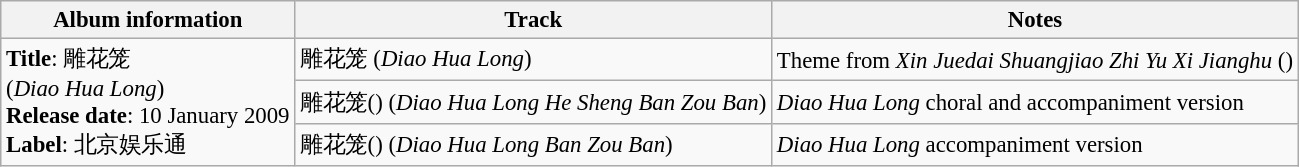<table class="wikitable" style="font-size: 95%;">
<tr>
<th>Album information</th>
<th>Track</th>
<th>Notes</th>
</tr>
<tr>
<td rowspan=3><strong>Title</strong>: 雕花笼<br>(<em>Diao Hua Long</em>)<br><strong>Release date</strong>: 10 January 2009<br><strong>Label</strong>: 北京娱乐通</td>
<td>雕花笼 (<em>Diao Hua Long</em>)</td>
<td>Theme from <em>Xin Juedai Shuangjiao Zhi Yu Xi Jianghu</em> ()</td>
</tr>
<tr>
<td>雕花笼() (<em>Diao Hua Long He Sheng Ban Zou Ban</em>)</td>
<td><em>Diao Hua Long</em> choral and accompaniment version</td>
</tr>
<tr>
<td>雕花笼() (<em>Diao Hua Long Ban Zou Ban</em>)</td>
<td><em>Diao Hua Long</em> accompaniment version</td>
</tr>
</table>
